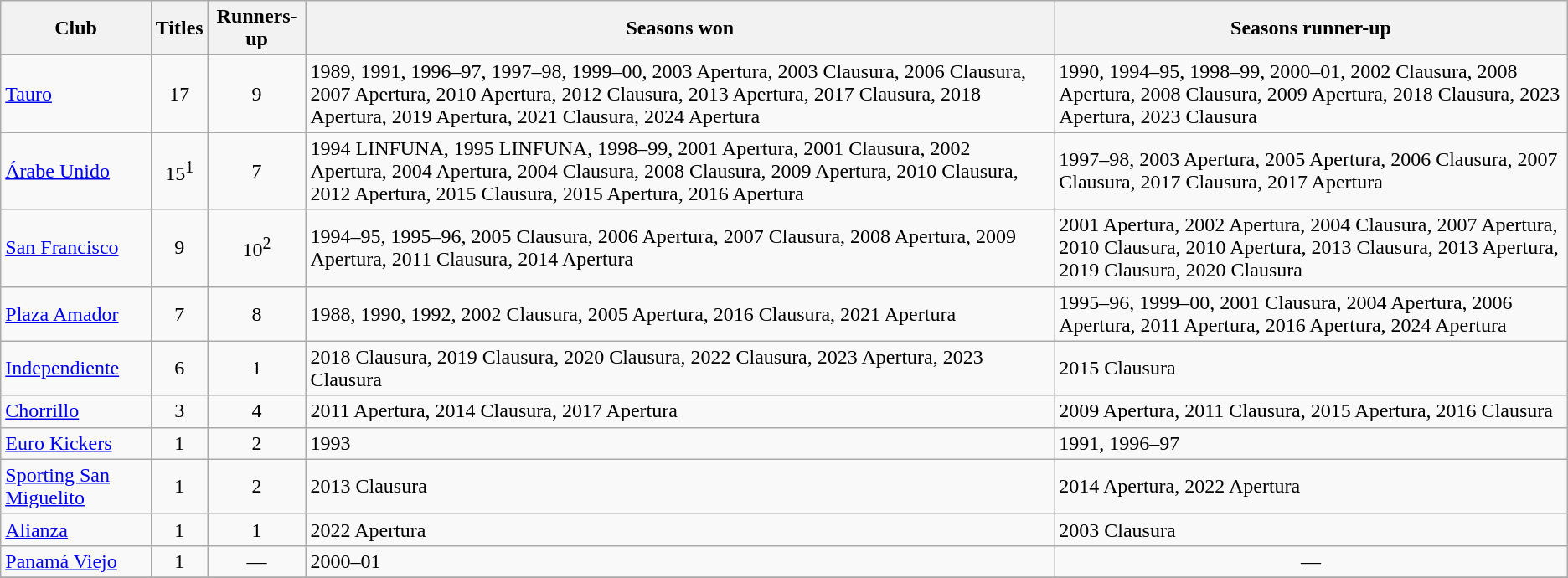<table class="wikitable sortable plainrowheaders">
<tr>
<th scope=col>Club</th>
<th scope=col>Titles</th>
<th scope=col>Runners-up</th>
<th scope=col>Seasons won</th>
<th scope=col>Seasons runner-up</th>
</tr>
<tr>
<td><a href='#'>Tauro</a></td>
<td align=center>17</td>
<td align=center>9</td>
<td>1989, 1991, 1996–97, 1997–98, 1999–00, 2003 Apertura, 2003 Clausura, 2006 Clausura, 2007 Apertura, 2010 Apertura, 2012 Clausura, 2013 Apertura, 2017 Clausura, 2018 Apertura, 2019 Apertura, 2021 Clausura, 2024 Apertura</td>
<td>1990, 1994–95, 1998–99, 2000–01, 2002 Clausura, 2008 Apertura, 2008 Clausura, 2009 Apertura, 2018 Clausura, 2023 Apertura, 2023 Clausura</td>
</tr>
<tr>
<td><a href='#'>Árabe Unido</a></td>
<td align=center>15<sup>1</sup></td>
<td align=center>7</td>
<td>1994 LINFUNA, 1995 LINFUNA, 1998–99, 2001 Apertura, 2001 Clausura, 2002 Apertura, 2004 Apertura, 2004 Clausura, 2008 Clausura, 2009 Apertura, 2010 Clausura, 2012 Apertura, 2015 Clausura, 2015 Apertura, 2016 Apertura</td>
<td>1997–98, 2003 Apertura, 2005 Apertura, 2006 Clausura, 2007 Clausura, 2017 Clausura, 2017 Apertura</td>
</tr>
<tr>
<td><a href='#'>San Francisco</a></td>
<td align=center>9</td>
<td align=center>10<sup>2</sup></td>
<td>1994–95, 1995–96, 2005 Clausura, 2006 Apertura, 2007 Clausura, 2008 Apertura, 2009 Apertura, 2011 Clausura, 2014 Apertura</td>
<td>2001 Apertura, 2002 Apertura, 2004 Clausura, 2007 Apertura, 2010 Clausura, 2010 Apertura, 2013 Clausura, 2013 Apertura, 2019 Clausura, 2020 Clausura</td>
</tr>
<tr>
<td><a href='#'>Plaza Amador</a></td>
<td align=center>7</td>
<td align=center>8</td>
<td>1988, 1990, 1992, 2002 Clausura, 2005 Apertura, 2016 Clausura, 2021 Apertura</td>
<td>1995–96, 1999–00, 2001 Clausura, 2004 Apertura, 2006 Apertura, 2011 Apertura, 2016 Apertura, 2024 Apertura</td>
</tr>
<tr>
<td><a href='#'>Independiente</a></td>
<td align=center>6</td>
<td align=center>1</td>
<td>2018 Clausura, 2019 Clausura, 2020 Clausura, 2022 Clausura, 2023 Apertura, 2023 Clausura</td>
<td>2015 Clausura</td>
</tr>
<tr>
<td><a href='#'>Chorrillo</a></td>
<td align=center>3</td>
<td align=center>4</td>
<td>2011 Apertura, 2014 Clausura, 2017 Apertura</td>
<td>2009 Apertura, 2011 Clausura, 2015 Apertura, 2016 Clausura</td>
</tr>
<tr>
<td><a href='#'>Euro Kickers</a></td>
<td align=center>1</td>
<td align=center>2</td>
<td>1993</td>
<td>1991, 1996–97</td>
</tr>
<tr>
<td><a href='#'>Sporting San Miguelito</a></td>
<td align=center>1</td>
<td align=center>2</td>
<td>2013 Clausura</td>
<td>2014 Apertura, 2022 Apertura</td>
</tr>
<tr>
<td><a href='#'>Alianza</a></td>
<td align=center>1</td>
<td align=center>1</td>
<td>2022 Apertura</td>
<td>2003 Clausura</td>
</tr>
<tr>
<td><a href='#'>Panamá Viejo</a></td>
<td align=center>1</td>
<td align=center>—</td>
<td>2000–01</td>
<td align=center>—</td>
</tr>
<tr>
</tr>
</table>
